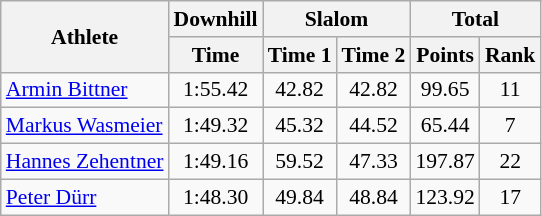<table class="wikitable" style="font-size:90%">
<tr>
<th rowspan="2">Athlete</th>
<th>Downhill</th>
<th colspan="2">Slalom</th>
<th colspan="2">Total</th>
</tr>
<tr>
<th>Time</th>
<th>Time 1</th>
<th>Time 2</th>
<th>Points</th>
<th>Rank</th>
</tr>
<tr>
<td><a href='#'>Armin Bittner</a></td>
<td align="center">1:55.42</td>
<td align="center">42.82</td>
<td align="center">42.82</td>
<td align="center">99.65</td>
<td align="center">11</td>
</tr>
<tr>
<td><a href='#'>Markus Wasmeier</a></td>
<td align="center">1:49.32</td>
<td align="center">45.32</td>
<td align="center">44.52</td>
<td align="center">65.44</td>
<td align="center">7</td>
</tr>
<tr>
<td><a href='#'>Hannes Zehentner</a></td>
<td align="center">1:49.16</td>
<td align="center">59.52</td>
<td align="center">47.33</td>
<td align="center">197.87</td>
<td align="center">22</td>
</tr>
<tr>
<td><a href='#'>Peter Dürr</a></td>
<td align="center">1:48.30</td>
<td align="center">49.84</td>
<td align="center">48.84</td>
<td align="center">123.92</td>
<td align="center">17</td>
</tr>
</table>
